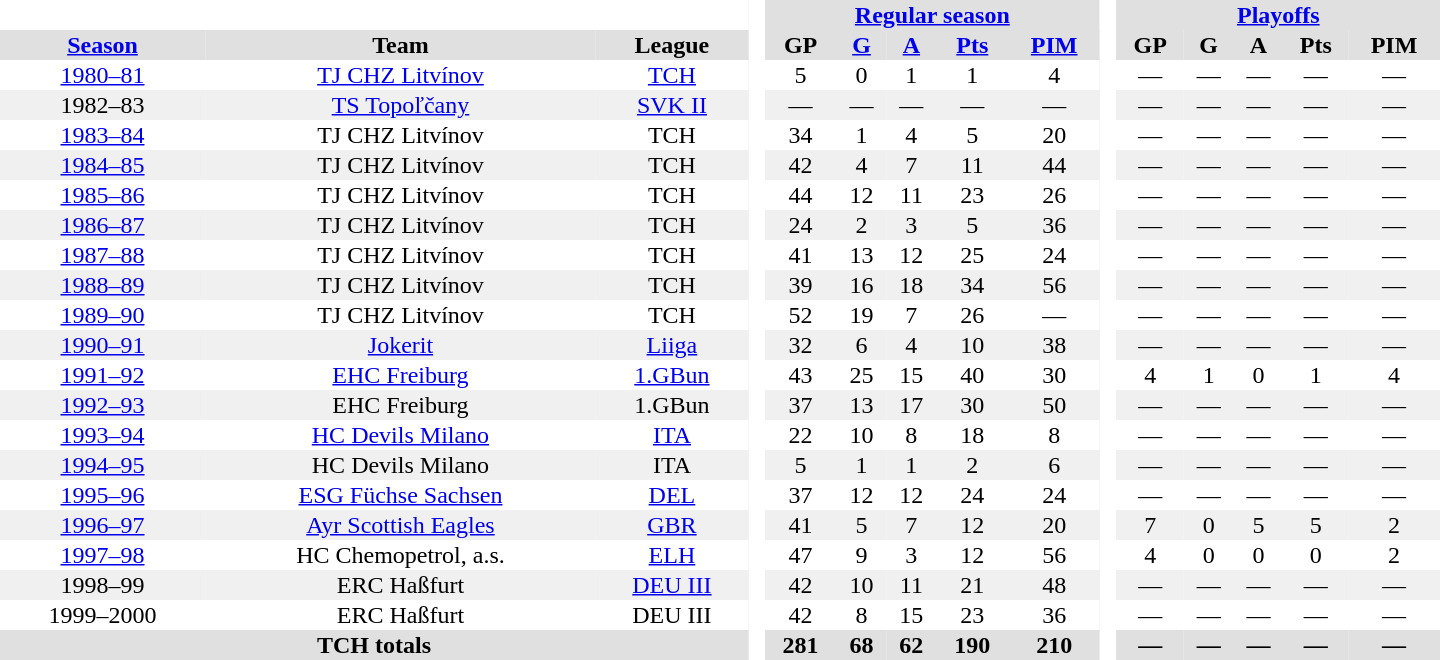<table border="0" cellpadding="1" cellspacing="0" style="text-align:center; width:60em">
<tr bgcolor="#e0e0e0">
<th colspan="3" bgcolor="#ffffff"> </th>
<th rowspan="99" bgcolor="#ffffff"> </th>
<th colspan="5"><a href='#'>Regular season</a></th>
<th rowspan="99" bgcolor="#ffffff"> </th>
<th colspan="5"><a href='#'>Playoffs</a></th>
</tr>
<tr bgcolor="#e0e0e0">
<th><a href='#'>Season</a></th>
<th>Team</th>
<th>League</th>
<th>GP</th>
<th><a href='#'>G</a></th>
<th><a href='#'>A</a></th>
<th><a href='#'>Pts</a></th>
<th><a href='#'>PIM</a></th>
<th>GP</th>
<th>G</th>
<th>A</th>
<th>Pts</th>
<th>PIM</th>
</tr>
<tr>
<td><a href='#'>1980–81</a></td>
<td><a href='#'>TJ CHZ Litvínov</a></td>
<td><a href='#'>TCH</a></td>
<td>5</td>
<td>0</td>
<td>1</td>
<td>1</td>
<td>4</td>
<td>—</td>
<td>—</td>
<td>—</td>
<td>—</td>
<td>—</td>
</tr>
<tr bgcolor="#f0f0f0">
<td>1982–83</td>
<td><a href='#'>TS Topoľčany</a></td>
<td><a href='#'>SVK II</a></td>
<td>—</td>
<td>—</td>
<td>—</td>
<td>—</td>
<td>—</td>
<td>—</td>
<td>—</td>
<td>—</td>
<td>—</td>
<td>—</td>
</tr>
<tr>
<td><a href='#'>1983–84</a></td>
<td>TJ CHZ Litvínov</td>
<td>TCH</td>
<td>34</td>
<td>1</td>
<td>4</td>
<td>5</td>
<td>20</td>
<td>—</td>
<td>—</td>
<td>—</td>
<td>—</td>
<td>—</td>
</tr>
<tr bgcolor="#f0f0f0">
<td><a href='#'>1984–85</a></td>
<td>TJ CHZ Litvínov</td>
<td>TCH</td>
<td>42</td>
<td>4</td>
<td>7</td>
<td>11</td>
<td>44</td>
<td>—</td>
<td>—</td>
<td>—</td>
<td>—</td>
<td>—</td>
</tr>
<tr>
<td><a href='#'>1985–86</a></td>
<td>TJ CHZ Litvínov</td>
<td>TCH</td>
<td>44</td>
<td>12</td>
<td>11</td>
<td>23</td>
<td>26</td>
<td>—</td>
<td>—</td>
<td>—</td>
<td>—</td>
<td>—</td>
</tr>
<tr bgcolor="#f0f0f0">
<td><a href='#'>1986–87</a></td>
<td>TJ CHZ Litvínov</td>
<td>TCH</td>
<td>24</td>
<td>2</td>
<td>3</td>
<td>5</td>
<td>36</td>
<td>—</td>
<td>—</td>
<td>—</td>
<td>—</td>
<td>—</td>
</tr>
<tr>
<td><a href='#'>1987–88</a></td>
<td>TJ CHZ Litvínov</td>
<td>TCH</td>
<td>41</td>
<td>13</td>
<td>12</td>
<td>25</td>
<td>24</td>
<td>—</td>
<td>—</td>
<td>—</td>
<td>—</td>
<td>—</td>
</tr>
<tr bgcolor="#f0f0f0">
<td><a href='#'>1988–89</a></td>
<td>TJ CHZ Litvínov</td>
<td>TCH</td>
<td>39</td>
<td>16</td>
<td>18</td>
<td>34</td>
<td>56</td>
<td>—</td>
<td>—</td>
<td>—</td>
<td>—</td>
<td>—</td>
</tr>
<tr>
<td><a href='#'>1989–90</a></td>
<td>TJ CHZ Litvínov</td>
<td>TCH</td>
<td>52</td>
<td>19</td>
<td>7</td>
<td>26</td>
<td>—</td>
<td>—</td>
<td>—</td>
<td>—</td>
<td>—</td>
<td>—</td>
</tr>
<tr bgcolor="#f0f0f0">
<td><a href='#'>1990–91</a></td>
<td><a href='#'>Jokerit</a></td>
<td><a href='#'>Liiga</a></td>
<td>32</td>
<td>6</td>
<td>4</td>
<td>10</td>
<td>38</td>
<td>—</td>
<td>—</td>
<td>—</td>
<td>—</td>
<td>—</td>
</tr>
<tr>
<td><a href='#'>1991–92</a></td>
<td><a href='#'>EHC Freiburg</a></td>
<td><a href='#'>1.GBun</a></td>
<td>43</td>
<td>25</td>
<td>15</td>
<td>40</td>
<td>30</td>
<td>4</td>
<td>1</td>
<td>0</td>
<td>1</td>
<td>4</td>
</tr>
<tr bgcolor="#f0f0f0">
<td><a href='#'>1992–93</a></td>
<td>EHC Freiburg</td>
<td>1.GBun</td>
<td>37</td>
<td>13</td>
<td>17</td>
<td>30</td>
<td>50</td>
<td>—</td>
<td>—</td>
<td>—</td>
<td>—</td>
<td>—</td>
</tr>
<tr>
<td><a href='#'>1993–94</a></td>
<td><a href='#'>HC Devils Milano</a></td>
<td><a href='#'>ITA</a></td>
<td>22</td>
<td>10</td>
<td>8</td>
<td>18</td>
<td>8</td>
<td>—</td>
<td>—</td>
<td>—</td>
<td>—</td>
<td>—</td>
</tr>
<tr bgcolor="#f0f0f0">
<td><a href='#'>1994–95</a></td>
<td>HC Devils Milano</td>
<td>ITA</td>
<td>5</td>
<td>1</td>
<td>1</td>
<td>2</td>
<td>6</td>
<td>—</td>
<td>—</td>
<td>—</td>
<td>—</td>
<td>—</td>
</tr>
<tr>
<td><a href='#'>1995–96</a></td>
<td><a href='#'>ESG Füchse Sachsen</a></td>
<td><a href='#'>DEL</a></td>
<td>37</td>
<td>12</td>
<td>12</td>
<td>24</td>
<td>24</td>
<td>—</td>
<td>—</td>
<td>—</td>
<td>—</td>
<td>—</td>
</tr>
<tr bgcolor="#f0f0f0">
<td><a href='#'>1996–97</a></td>
<td><a href='#'>Ayr Scottish Eagles</a></td>
<td><a href='#'>GBR</a></td>
<td>41</td>
<td>5</td>
<td>7</td>
<td>12</td>
<td>20</td>
<td>7</td>
<td>0</td>
<td>5</td>
<td>5</td>
<td>2</td>
</tr>
<tr>
<td><a href='#'>1997–98</a></td>
<td>HC Chemopetrol, a.s.</td>
<td><a href='#'>ELH</a></td>
<td>47</td>
<td>9</td>
<td>3</td>
<td>12</td>
<td>56</td>
<td>4</td>
<td>0</td>
<td>0</td>
<td>0</td>
<td>2</td>
</tr>
<tr bgcolor="#f0f0f0">
<td>1998–99</td>
<td>ERC Haßfurt</td>
<td><a href='#'>DEU III</a></td>
<td>42</td>
<td>10</td>
<td>11</td>
<td>21</td>
<td>48</td>
<td>—</td>
<td>—</td>
<td>—</td>
<td>—</td>
<td>—</td>
</tr>
<tr>
<td>1999–2000</td>
<td>ERC Haßfurt</td>
<td>DEU III</td>
<td>42</td>
<td>8</td>
<td>15</td>
<td>23</td>
<td>36</td>
<td>—</td>
<td>—</td>
<td>—</td>
<td>—</td>
<td>—</td>
</tr>
<tr bgcolor="#e0e0e0">
<th colspan="3">TCH totals</th>
<th>281</th>
<th>68</th>
<th>62</th>
<th>190</th>
<th>210</th>
<th>—</th>
<th>—</th>
<th>—</th>
<th>—</th>
<th>—</th>
</tr>
</table>
